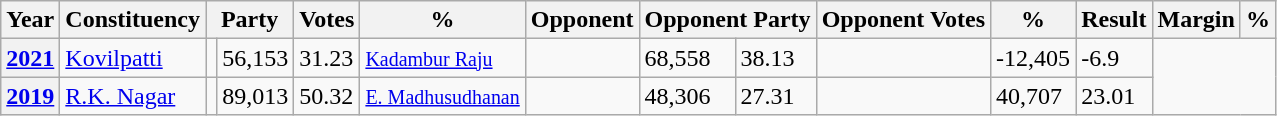<table class="sortable wikitable">
<tr>
<th>Year</th>
<th>Constituency</th>
<th colspan=2>Party</th>
<th>Votes</th>
<th>%</th>
<th>Opponent</th>
<th colspan=2>Opponent Party</th>
<th>Opponent Votes</th>
<th>%</th>
<th>Result</th>
<th>Margin</th>
<th>%</th>
</tr>
<tr>
<th><a href='#'>2021</a></th>
<td><a href='#'>Kovilpatti</a></td>
<td></td>
<td>56,153</td>
<td>31.23</td>
<td><small><a href='#'>Kadambur Raju</a></small></td>
<td></td>
<td>68,558</td>
<td>38.13</td>
<td></td>
<td>-12,405</td>
<td>-6.9</td>
</tr>
<tr>
<th><a href='#'>2019</a></th>
<td><a href='#'>R.K. Nagar</a></td>
<td></td>
<td>89,013</td>
<td>50.32</td>
<td><small><a href='#'>E. Madhusudhanan</a></small></td>
<td></td>
<td>48,306</td>
<td>27.31</td>
<td></td>
<td>40,707</td>
<td>23.01</td>
</tr>
</table>
